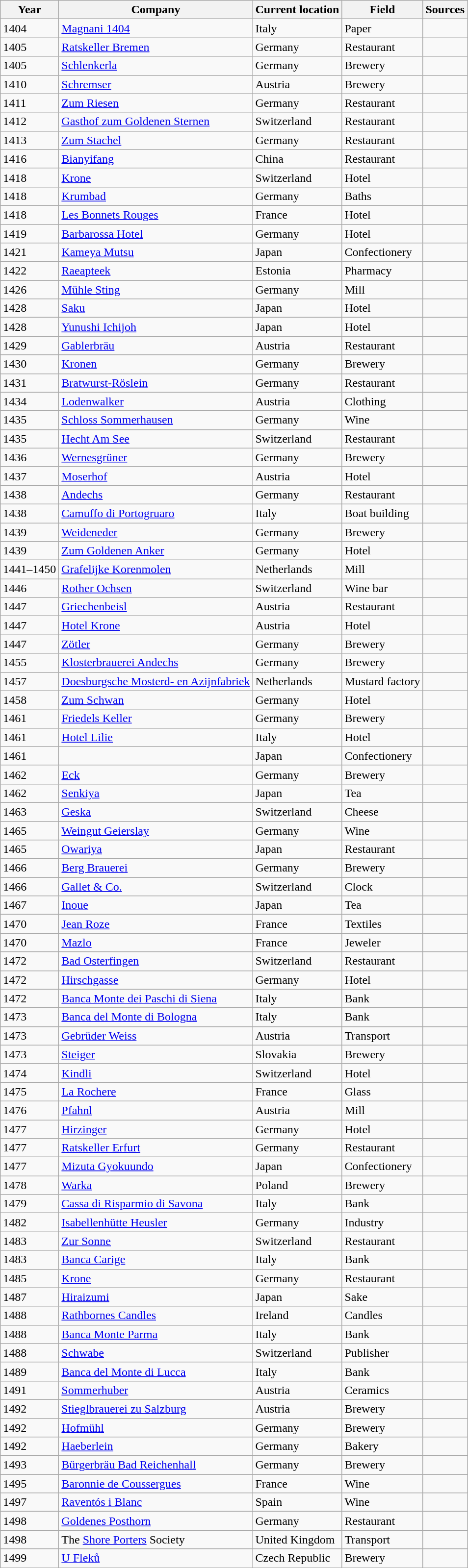<table class="wikitable sortable">
<tr>
<th>Year</th>
<th>Company</th>
<th>Current location</th>
<th>Field</th>
<th>Sources</th>
</tr>
<tr>
<td>1404</td>
<td><a href='#'>Magnani 1404</a></td>
<td>Italy</td>
<td>Paper</td>
<td></td>
</tr>
<tr>
<td>1405</td>
<td><a href='#'>Ratskeller Bremen</a></td>
<td>Germany</td>
<td>Restaurant</td>
<td></td>
</tr>
<tr>
<td>1405</td>
<td><a href='#'>Schlenkerla</a></td>
<td>Germany</td>
<td>Brewery</td>
<td></td>
</tr>
<tr>
<td>1410</td>
<td><a href='#'>Schremser</a></td>
<td>Austria</td>
<td>Brewery</td>
<td></td>
</tr>
<tr>
<td>1411</td>
<td><a href='#'>Zum Riesen</a></td>
<td>Germany</td>
<td>Restaurant</td>
<td></td>
</tr>
<tr>
<td>1412</td>
<td><a href='#'>Gasthof zum Goldenen Sternen</a></td>
<td>Switzerland</td>
<td>Restaurant</td>
<td></td>
</tr>
<tr>
<td>1413</td>
<td><a href='#'>Zum Stachel</a></td>
<td>Germany</td>
<td>Restaurant</td>
<td></td>
</tr>
<tr>
<td>1416</td>
<td><a href='#'>Bianyifang</a></td>
<td>China</td>
<td>Restaurant</td>
<td></td>
</tr>
<tr>
<td>1418</td>
<td><a href='#'>Krone</a></td>
<td>Switzerland</td>
<td>Hotel</td>
<td></td>
</tr>
<tr>
<td>1418</td>
<td><a href='#'>Krumbad</a></td>
<td>Germany</td>
<td>Baths</td>
<td></td>
</tr>
<tr>
<td>1418</td>
<td><a href='#'>Les Bonnets Rouges</a></td>
<td>France</td>
<td>Hotel</td>
<td></td>
</tr>
<tr>
<td>1419</td>
<td><a href='#'>Barbarossa Hotel</a></td>
<td>Germany</td>
<td>Hotel</td>
<td></td>
</tr>
<tr>
<td>1421</td>
<td><a href='#'>Kameya Mutsu</a></td>
<td>Japan</td>
<td>Confectionery</td>
<td></td>
</tr>
<tr>
<td>1422</td>
<td><a href='#'>Raeapteek</a></td>
<td>Estonia</td>
<td>Pharmacy</td>
<td></td>
</tr>
<tr>
<td>1426</td>
<td><a href='#'>Mühle Sting</a></td>
<td>Germany</td>
<td>Mill</td>
<td></td>
</tr>
<tr>
<td>1428</td>
<td><a href='#'>Saku</a></td>
<td>Japan</td>
<td>Hotel</td>
<td></td>
</tr>
<tr>
<td>1428</td>
<td><a href='#'>Yunushi Ichijoh</a></td>
<td>Japan</td>
<td>Hotel</td>
<td></td>
</tr>
<tr>
<td>1429</td>
<td><a href='#'>Gablerbräu</a></td>
<td>Austria</td>
<td>Restaurant</td>
<td></td>
</tr>
<tr>
<td>1430</td>
<td><a href='#'>Kronen</a></td>
<td>Germany</td>
<td>Brewery</td>
<td></td>
</tr>
<tr>
<td>1431</td>
<td><a href='#'>Bratwurst-Röslein</a></td>
<td>Germany</td>
<td>Restaurant</td>
<td></td>
</tr>
<tr>
<td>1434</td>
<td><a href='#'>Lodenwalker</a></td>
<td>Austria</td>
<td>Clothing</td>
<td></td>
</tr>
<tr>
<td>1435</td>
<td><a href='#'>Schloss Sommerhausen</a></td>
<td>Germany</td>
<td>Wine</td>
<td></td>
</tr>
<tr>
<td>1435</td>
<td><a href='#'>Hecht Am See</a></td>
<td>Switzerland</td>
<td>Restaurant</td>
<td></td>
</tr>
<tr>
<td>1436</td>
<td><a href='#'>Wernesgrüner</a></td>
<td>Germany</td>
<td>Brewery</td>
<td></td>
</tr>
<tr>
<td>1437</td>
<td><a href='#'>Moserhof</a></td>
<td>Austria</td>
<td>Hotel</td>
<td></td>
</tr>
<tr>
<td>1438</td>
<td><a href='#'>Andechs</a></td>
<td>Germany</td>
<td>Restaurant</td>
<td></td>
</tr>
<tr>
<td>1438</td>
<td><a href='#'>Camuffo di Portogruaro</a></td>
<td>Italy</td>
<td>Boat building</td>
<td></td>
</tr>
<tr>
<td>1439</td>
<td><a href='#'>Weideneder</a></td>
<td>Germany</td>
<td>Brewery</td>
<td></td>
</tr>
<tr>
<td>1439</td>
<td><a href='#'>Zum Goldenen Anker</a></td>
<td>Germany</td>
<td>Hotel</td>
<td></td>
</tr>
<tr>
<td>1441–1450</td>
<td><a href='#'>Grafelijke Korenmolen</a></td>
<td>Netherlands</td>
<td>Mill</td>
<td></td>
</tr>
<tr>
<td>1446</td>
<td><a href='#'>Rother Ochsen</a></td>
<td>Switzerland</td>
<td>Wine bar</td>
<td></td>
</tr>
<tr>
<td>1447</td>
<td><a href='#'>Griechenbeisl</a></td>
<td>Austria</td>
<td>Restaurant</td>
<td></td>
</tr>
<tr>
<td>1447</td>
<td><a href='#'>Hotel Krone</a></td>
<td>Austria</td>
<td>Hotel</td>
<td></td>
</tr>
<tr>
<td>1447</td>
<td><a href='#'>Zötler</a></td>
<td>Germany</td>
<td>Brewery</td>
<td></td>
</tr>
<tr>
<td>1455</td>
<td><a href='#'>Klosterbrauerei Andechs</a></td>
<td>Germany</td>
<td>Brewery</td>
<td></td>
</tr>
<tr>
<td>1457</td>
<td><a href='#'>Doesburgsche Mosterd- en Azijnfabriek</a></td>
<td>Netherlands</td>
<td>Mustard factory</td>
<td></td>
</tr>
<tr>
<td>1458</td>
<td><a href='#'>Zum Schwan</a></td>
<td>Germany</td>
<td>Hotel</td>
<td></td>
</tr>
<tr>
<td>1461</td>
<td><a href='#'>Friedels Keller</a></td>
<td>Germany</td>
<td>Brewery</td>
<td></td>
</tr>
<tr>
<td>1461</td>
<td><a href='#'>Hotel Lilie</a></td>
<td>Italy</td>
<td>Hotel</td>
<td></td>
</tr>
<tr>
<td>1461</td>
<td></td>
<td>Japan</td>
<td>Confectionery</td>
<td></td>
</tr>
<tr>
<td>1462</td>
<td><a href='#'>Eck</a></td>
<td>Germany</td>
<td>Brewery</td>
<td></td>
</tr>
<tr>
<td>1462</td>
<td><a href='#'>Senkiya</a></td>
<td>Japan</td>
<td>Tea</td>
<td></td>
</tr>
<tr>
<td>1463</td>
<td><a href='#'>Geska</a></td>
<td>Switzerland</td>
<td>Cheese</td>
<td></td>
</tr>
<tr>
<td>1465</td>
<td><a href='#'>Weingut Geierslay</a></td>
<td>Germany</td>
<td>Wine</td>
<td></td>
</tr>
<tr>
<td>1465</td>
<td><a href='#'>Owariya</a></td>
<td>Japan</td>
<td>Restaurant</td>
<td></td>
</tr>
<tr>
<td>1466</td>
<td><a href='#'>Berg Brauerei</a></td>
<td>Germany</td>
<td>Brewery</td>
<td></td>
</tr>
<tr>
<td>1466</td>
<td><a href='#'>Gallet & Co.</a></td>
<td>Switzerland</td>
<td>Clock</td>
<td></td>
</tr>
<tr>
<td>1467</td>
<td><a href='#'>Inoue</a></td>
<td>Japan</td>
<td>Tea</td>
<td></td>
</tr>
<tr>
<td>1470</td>
<td><a href='#'>Jean Roze</a></td>
<td>France</td>
<td>Textiles</td>
<td></td>
</tr>
<tr>
<td>1470</td>
<td><a href='#'>Mazlo</a></td>
<td>France</td>
<td>Jeweler</td>
<td></td>
</tr>
<tr>
<td>1472</td>
<td><a href='#'>Bad Osterfingen</a></td>
<td>Switzerland</td>
<td>Restaurant</td>
<td></td>
</tr>
<tr>
<td>1472</td>
<td><a href='#'>Hirschgasse</a></td>
<td>Germany</td>
<td>Hotel</td>
<td></td>
</tr>
<tr>
<td>1472</td>
<td><a href='#'>Banca Monte dei Paschi di Siena</a></td>
<td>Italy</td>
<td>Bank</td>
<td></td>
</tr>
<tr>
<td>1473</td>
<td><a href='#'>Banca del Monte di Bologna</a></td>
<td>Italy</td>
<td>Bank</td>
<td></td>
</tr>
<tr>
<td>1473</td>
<td><a href='#'>Gebrüder Weiss</a></td>
<td>Austria</td>
<td>Transport</td>
<td></td>
</tr>
<tr>
<td>1473</td>
<td><a href='#'>Steiger</a></td>
<td>Slovakia</td>
<td>Brewery</td>
<td></td>
</tr>
<tr>
<td>1474</td>
<td><a href='#'>Kindli</a></td>
<td>Switzerland</td>
<td>Hotel</td>
<td></td>
</tr>
<tr>
<td>1475</td>
<td><a href='#'>La Rochere</a></td>
<td>France</td>
<td>Glass</td>
<td></td>
</tr>
<tr>
<td>1476</td>
<td><a href='#'>Pfahnl</a></td>
<td>Austria</td>
<td>Mill</td>
<td></td>
</tr>
<tr>
<td>1477</td>
<td><a href='#'>Hirzinger</a></td>
<td>Germany</td>
<td>Hotel</td>
<td></td>
</tr>
<tr>
<td>1477</td>
<td><a href='#'>Ratskeller Erfurt</a></td>
<td>Germany</td>
<td>Restaurant</td>
<td></td>
</tr>
<tr>
<td>1477</td>
<td><a href='#'>Mizuta Gyokuundo</a></td>
<td>Japan</td>
<td>Confectionery</td>
<td></td>
</tr>
<tr>
<td>1478</td>
<td><a href='#'>Warka</a></td>
<td>Poland</td>
<td>Brewery</td>
<td></td>
</tr>
<tr>
<td>1479</td>
<td><a href='#'>Cassa di Risparmio di Savona</a></td>
<td>Italy</td>
<td>Bank</td>
<td></td>
</tr>
<tr>
<td>1482</td>
<td><a href='#'>Isabellenhütte Heusler</a></td>
<td>Germany</td>
<td>Industry</td>
<td></td>
</tr>
<tr>
<td>1483</td>
<td><a href='#'>Zur Sonne</a></td>
<td>Switzerland</td>
<td>Restaurant</td>
<td></td>
</tr>
<tr>
<td>1483</td>
<td><a href='#'>Banca Carige</a></td>
<td>Italy</td>
<td>Bank</td>
<td></td>
</tr>
<tr>
<td>1485</td>
<td><a href='#'>Krone</a></td>
<td>Germany</td>
<td>Restaurant</td>
<td></td>
</tr>
<tr>
<td>1487</td>
<td><a href='#'>Hiraizumi</a></td>
<td>Japan</td>
<td>Sake</td>
<td></td>
</tr>
<tr>
<td>1488</td>
<td><a href='#'>Rathbornes Candles</a></td>
<td>Ireland</td>
<td>Candles</td>
<td></td>
</tr>
<tr>
<td>1488</td>
<td><a href='#'>Banca Monte Parma</a></td>
<td>Italy</td>
<td>Bank</td>
<td></td>
</tr>
<tr>
<td>1488</td>
<td><a href='#'>Schwabe</a></td>
<td>Switzerland</td>
<td>Publisher</td>
<td></td>
</tr>
<tr>
<td>1489</td>
<td><a href='#'>Banca del Monte di Lucca</a></td>
<td>Italy</td>
<td>Bank</td>
<td></td>
</tr>
<tr>
<td>1491</td>
<td><a href='#'>Sommerhuber</a></td>
<td>Austria</td>
<td>Ceramics</td>
<td></td>
</tr>
<tr>
<td>1492</td>
<td><a href='#'>Stieglbrauerei zu Salzburg</a></td>
<td>Austria</td>
<td>Brewery</td>
<td></td>
</tr>
<tr>
<td>1492</td>
<td><a href='#'>Hofmühl</a></td>
<td>Germany</td>
<td>Brewery</td>
<td></td>
</tr>
<tr>
<td>1492</td>
<td><a href='#'>Haeberlein</a></td>
<td>Germany</td>
<td>Bakery</td>
<td></td>
</tr>
<tr>
<td>1493</td>
<td><a href='#'>Bürgerbräu Bad Reichenhall</a></td>
<td>Germany</td>
<td>Brewery</td>
<td></td>
</tr>
<tr>
<td>1495</td>
<td><a href='#'>Baronnie de Coussergues</a></td>
<td>France</td>
<td>Wine</td>
<td></td>
</tr>
<tr>
<td>1497</td>
<td><a href='#'>Raventós i Blanc</a></td>
<td>Spain</td>
<td>Wine</td>
<td></td>
</tr>
<tr>
<td>1498</td>
<td><a href='#'>Goldenes Posthorn</a></td>
<td>Germany</td>
<td>Restaurant</td>
<td></td>
</tr>
<tr>
<td>1498</td>
<td>The <a href='#'>Shore Porters</a> Society</td>
<td>United Kingdom</td>
<td>Transport</td>
<td></td>
</tr>
<tr>
<td>1499</td>
<td><a href='#'>U Fleků</a></td>
<td>Czech Republic</td>
<td>Brewery</td>
<td></td>
</tr>
</table>
